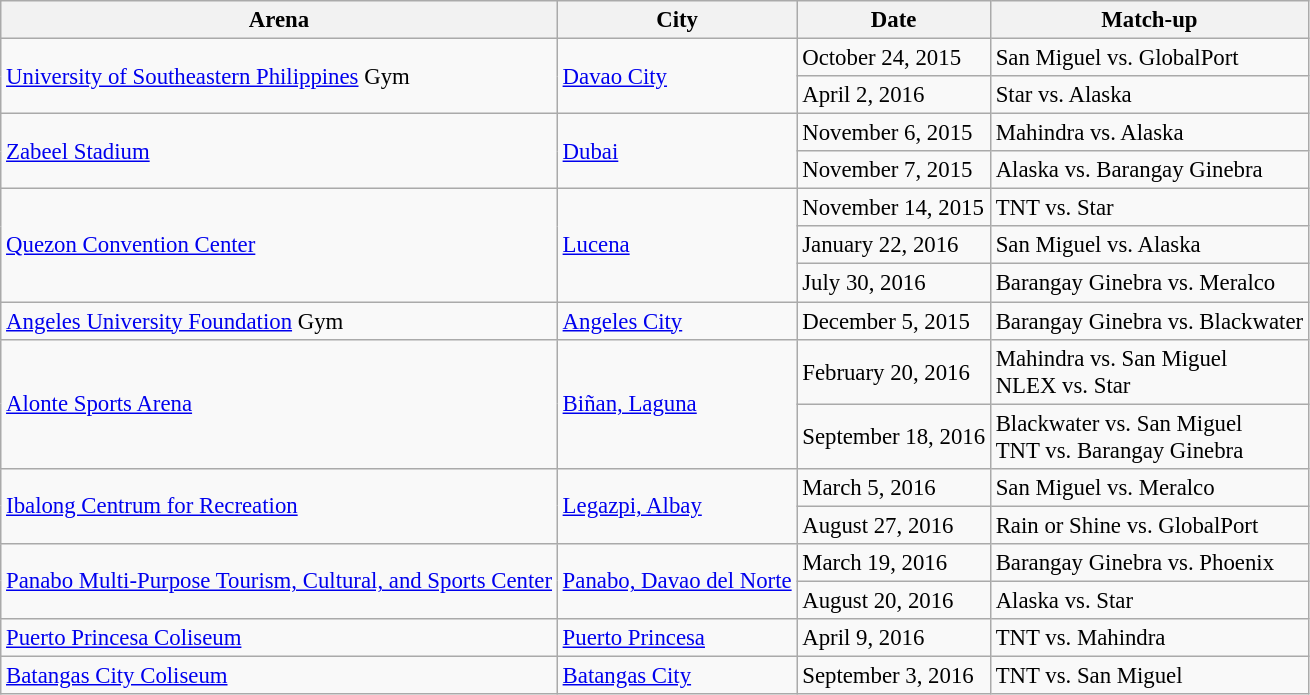<table class="wikitable sortable" style="font-size:95%">
<tr>
<th>Arena</th>
<th>City</th>
<th>Date</th>
<th>Match-up</th>
</tr>
<tr>
<td rowspan=2><a href='#'>University of Southeastern Philippines</a> Gym</td>
<td rowspan=2><a href='#'>Davao City</a></td>
<td>October 24, 2015</td>
<td>San Miguel vs. GlobalPort</td>
</tr>
<tr>
<td>April 2, 2016</td>
<td>Star vs. Alaska</td>
</tr>
<tr>
<td rowspan=2><a href='#'>Zabeel Stadium</a></td>
<td rowspan=2> <a href='#'>Dubai</a></td>
<td>November 6, 2015</td>
<td>Mahindra vs. Alaska</td>
</tr>
<tr>
<td>November 7, 2015</td>
<td>Alaska vs. Barangay Ginebra</td>
</tr>
<tr>
<td rowspan=3><a href='#'>Quezon Convention Center</a></td>
<td rowspan=3><a href='#'>Lucena</a></td>
<td>November 14, 2015</td>
<td>TNT vs. Star</td>
</tr>
<tr>
<td>January 22, 2016</td>
<td>San Miguel vs. Alaska</td>
</tr>
<tr>
<td>July 30, 2016</td>
<td>Barangay Ginebra vs. Meralco</td>
</tr>
<tr>
<td><a href='#'>Angeles University Foundation</a> Gym</td>
<td><a href='#'>Angeles City</a></td>
<td>December 5, 2015</td>
<td>Barangay Ginebra vs. Blackwater</td>
</tr>
<tr>
<td rowspan=2><a href='#'>Alonte Sports Arena</a></td>
<td rowspan=2><a href='#'>Biñan, Laguna</a></td>
<td>February 20, 2016</td>
<td>Mahindra vs. San Miguel<br>NLEX vs. Star</td>
</tr>
<tr>
<td>September 18, 2016</td>
<td>Blackwater vs. San Miguel<br>TNT vs. Barangay Ginebra</td>
</tr>
<tr>
<td rowspan=2><a href='#'>Ibalong Centrum for Recreation</a></td>
<td rowspan=2><a href='#'>Legazpi, Albay</a></td>
<td>March 5, 2016</td>
<td>San Miguel vs. Meralco</td>
</tr>
<tr>
<td>August 27, 2016</td>
<td>Rain or Shine vs. GlobalPort</td>
</tr>
<tr>
<td rowspan=2><a href='#'>Panabo Multi-Purpose Tourism, Cultural, and Sports Center</a></td>
<td rowspan=2><a href='#'>Panabo, Davao del Norte</a></td>
<td>March 19, 2016</td>
<td>Barangay Ginebra vs. Phoenix</td>
</tr>
<tr>
<td>August 20, 2016</td>
<td>Alaska vs. Star</td>
</tr>
<tr>
<td><a href='#'>Puerto Princesa Coliseum</a></td>
<td><a href='#'>Puerto Princesa</a></td>
<td>April 9, 2016</td>
<td>TNT vs. Mahindra</td>
</tr>
<tr>
<td><a href='#'>Batangas City Coliseum</a></td>
<td><a href='#'>Batangas City</a></td>
<td>September 3, 2016</td>
<td>TNT vs. San Miguel</td>
</tr>
</table>
